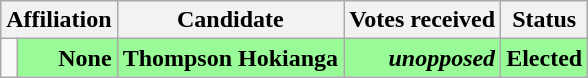<table class="wikitable" style="text-align:right">
<tr>
<th colspan="2">Affiliation</th>
<th>Candidate</th>
<th>Votes received</th>
<th>Status</th>
</tr>
<tr>
<td></td>
<td style="background:palegreen"><strong>None</strong></td>
<td style="background:palegreen"><strong>Thompson Hokianga</strong></td>
<td style="background:palegreen"><strong><em>unopposed</em></strong></td>
<td style="background:palegreen"><strong>Elected</strong></td>
</tr>
</table>
